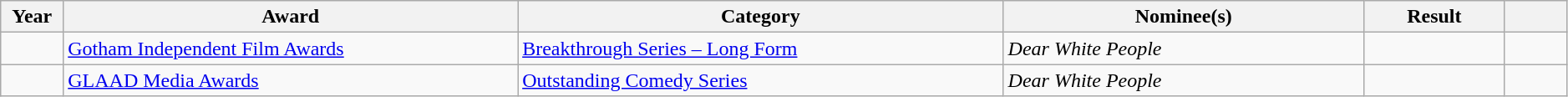<table class="wikitable sortable plainrowheaders" style="width:99%;">
<tr>
<th width="4%">Year</th>
<th width="29%">Award</th>
<th width="31%">Category</th>
<th width="23%">Nominee(s)</th>
<th width="9%">Result</th>
<th scope="col" class="unsortable" width="4%"></th>
</tr>
<tr>
<td></td>
<td><a href='#'>Gotham Independent Film Awards</a></td>
<td><a href='#'>Breakthrough Series – Long Form</a></td>
<td><em>Dear White People</em></td>
<td></td>
<td align="center"></td>
</tr>
<tr>
<td></td>
<td><a href='#'>GLAAD Media Awards</a></td>
<td><a href='#'>Outstanding Comedy Series</a></td>
<td><em>Dear White People</em></td>
<td></td>
<td align="center"></td>
</tr>
</table>
